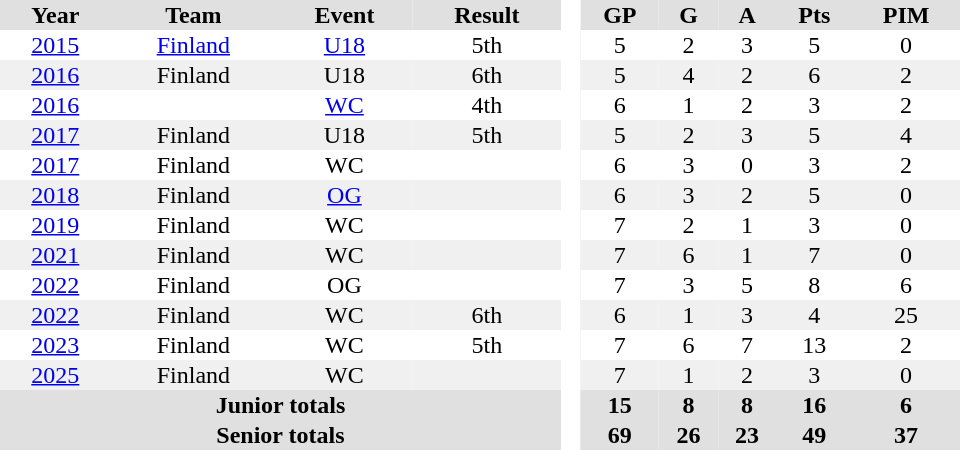<table border="0" cellpadding="1" cellspacing="0" style="text-align:center; width:40em">
<tr ALIGN="centre" bgcolor="#e0e0e0">
<th>Year</th>
<th>Team</th>
<th>Event</th>
<th>Result</th>
<th rowspan="97" bgcolor="#ffffff"> </th>
<th>GP</th>
<th>G</th>
<th>A</th>
<th>Pts</th>
<th>PIM</th>
</tr>
<tr>
<td><a href='#'>2015</a></td>
<td><a href='#'>Finland</a></td>
<td><a href='#'>U18</a></td>
<td>5th</td>
<td>5</td>
<td>2</td>
<td>3</td>
<td>5</td>
<td>0</td>
</tr>
<tr bgcolor="#f0f0f0">
<td><a href='#'>2016</a></td>
<td>Finland</td>
<td>U18</td>
<td>6th</td>
<td>5</td>
<td>4</td>
<td>2</td>
<td>6</td>
<td>2</td>
</tr>
<tr>
<td><a href='#'>2016</a></td>
<td></td>
<td><a href='#'>WC</a></td>
<td>4th</td>
<td>6</td>
<td>1</td>
<td>2</td>
<td>3</td>
<td>2</td>
</tr>
<tr bgcolor="#f0f0f0">
<td><a href='#'>2017</a></td>
<td>Finland</td>
<td>U18</td>
<td>5th</td>
<td>5</td>
<td>2</td>
<td>3</td>
<td>5</td>
<td>4</td>
</tr>
<tr>
<td><a href='#'>2017</a></td>
<td>Finland</td>
<td>WC</td>
<td></td>
<td>6</td>
<td>3</td>
<td>0</td>
<td>3</td>
<td>2</td>
</tr>
<tr bgcolor="#f0f0f0">
<td><a href='#'>2018</a></td>
<td>Finland</td>
<td><a href='#'>OG</a></td>
<td></td>
<td>6</td>
<td>3</td>
<td>2</td>
<td>5</td>
<td>0</td>
</tr>
<tr>
<td><a href='#'>2019</a></td>
<td>Finland</td>
<td>WC</td>
<td></td>
<td>7</td>
<td>2</td>
<td>1</td>
<td>3</td>
<td>0</td>
</tr>
<tr bgcolor="#f0f0f0">
<td><a href='#'>2021</a></td>
<td>Finland</td>
<td>WC</td>
<td></td>
<td>7</td>
<td>6</td>
<td>1</td>
<td>7</td>
<td>0</td>
</tr>
<tr>
<td><a href='#'>2022</a></td>
<td>Finland</td>
<td>OG</td>
<td></td>
<td>7</td>
<td>3</td>
<td>5</td>
<td>8</td>
<td>6</td>
</tr>
<tr bgcolor="#f0f0f0">
<td><a href='#'>2022</a></td>
<td>Finland</td>
<td>WC</td>
<td>6th</td>
<td>6</td>
<td>1</td>
<td>3</td>
<td>4</td>
<td>25</td>
</tr>
<tr>
<td><a href='#'>2023</a></td>
<td>Finland</td>
<td>WC</td>
<td>5th</td>
<td>7</td>
<td>6</td>
<td>7</td>
<td>13</td>
<td>2</td>
</tr>
<tr bgcolor="#f0f0f0">
<td><a href='#'>2025</a></td>
<td>Finland</td>
<td>WC</td>
<td></td>
<td>7</td>
<td>1</td>
<td>2</td>
<td>3</td>
<td>0</td>
</tr>
<tr align="centre" bgcolor="#e0e0e0">
<th colspan="4">Junior totals</th>
<th>15</th>
<th>8</th>
<th>8</th>
<th>16</th>
<th>6</th>
</tr>
<tr align="centre" bgcolor="#e0e0e0">
<th colspan="4">Senior totals</th>
<th>69</th>
<th>26</th>
<th>23</th>
<th>49</th>
<th>37</th>
</tr>
</table>
